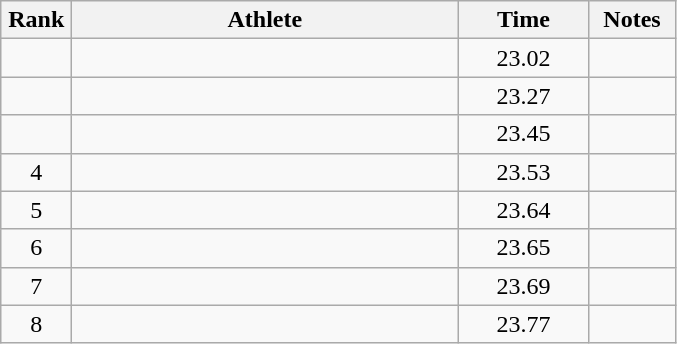<table class="wikitable" style="text-align:center">
<tr>
<th width=40>Rank</th>
<th width=250>Athlete</th>
<th width=80>Time</th>
<th width=50>Notes</th>
</tr>
<tr>
<td></td>
<td align=left></td>
<td>23.02</td>
<td></td>
</tr>
<tr>
<td></td>
<td align=left></td>
<td>23.27</td>
<td></td>
</tr>
<tr>
<td></td>
<td align=left></td>
<td>23.45</td>
<td></td>
</tr>
<tr>
<td>4</td>
<td align=left></td>
<td>23.53</td>
<td></td>
</tr>
<tr>
<td>5</td>
<td align=left></td>
<td>23.64</td>
<td></td>
</tr>
<tr>
<td>6</td>
<td align=left></td>
<td>23.65</td>
<td></td>
</tr>
<tr>
<td>7</td>
<td align=left></td>
<td>23.69</td>
<td></td>
</tr>
<tr>
<td>8</td>
<td align=left></td>
<td>23.77</td>
<td></td>
</tr>
</table>
